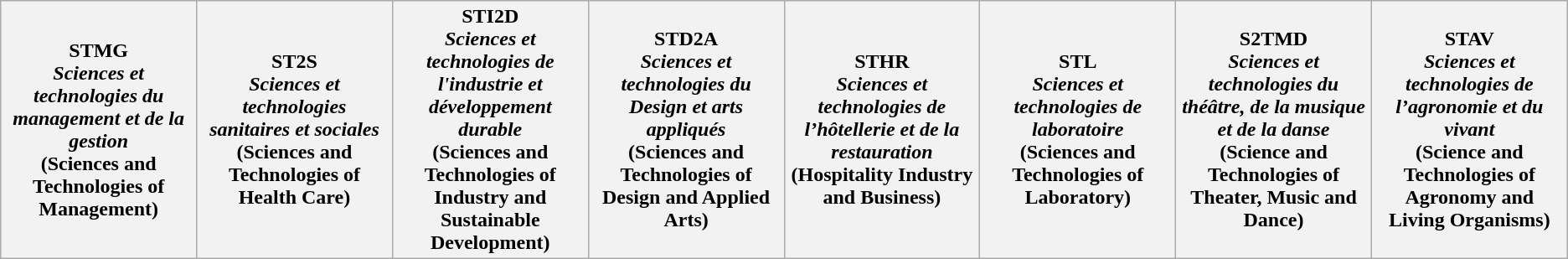<table class="wikitable">
<tr>
<th style="width:12%">STMG <br> <em>Sciences et technologies du management et de la gestion</em><br> (Sciences and Technologies of Management)</th>
<th style="width:12%">ST2S<br><em>Sciences et technologies sanitaires et sociales</em><br> (Sciences and Technologies of Health Care)</th>
<th style="width:12%">STI2D<br><em>Sciences et technologies de l'industrie et développement durable</em><br> (Sciences and Technologies of Industry and Sustainable Development)</th>
<th style="width:12%">STD2A<br><em>Sciences et technologies du Design et arts appliqués</em><br>(Sciences and Technologies of Design and Applied Arts)</th>
<th style="width:12%">STHR<br><em>Sciences et technologies de l’hôtellerie et de la restauration</em><br>(Hospitality Industry and Business)</th>
<th style="width:12%">STL<br><em>Sciences et technologies de laboratoire</em><br>(Sciences and Technologies of Laboratory)</th>
<th style="width:12%">S2TMD<br><em> Sciences et technologies du théâtre, de la musique et de la danse</em><br> (Science and Technologies of Theater, Music and Dance)</th>
<th style="width:12%">STAV<br><em> Sciences et technologies de l’agronomie et du vivant</em><br> (Science and Technologies of Agronomy and Living Organisms)</th>
</tr>
</table>
